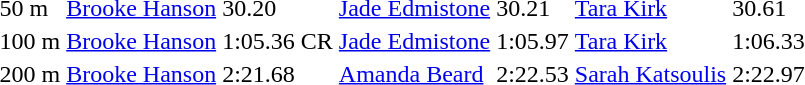<table>
<tr>
<td>50 m</td>
<td> <a href='#'>Brooke Hanson</a></td>
<td>30.20</td>
<td> <a href='#'>Jade Edmistone</a></td>
<td>30.21</td>
<td> <a href='#'>Tara Kirk</a></td>
<td>30.61</td>
</tr>
<tr>
<td>100 m</td>
<td> <a href='#'>Brooke Hanson</a></td>
<td>1:05.36 CR</td>
<td> <a href='#'>Jade Edmistone</a></td>
<td>1:05.97</td>
<td> <a href='#'>Tara Kirk</a></td>
<td>1:06.33</td>
</tr>
<tr>
<td>200 m</td>
<td> <a href='#'>Brooke Hanson</a></td>
<td>2:21.68</td>
<td> <a href='#'>Amanda Beard</a></td>
<td>2:22.53</td>
<td> <a href='#'>Sarah Katsoulis</a></td>
<td>2:22.97</td>
</tr>
</table>
